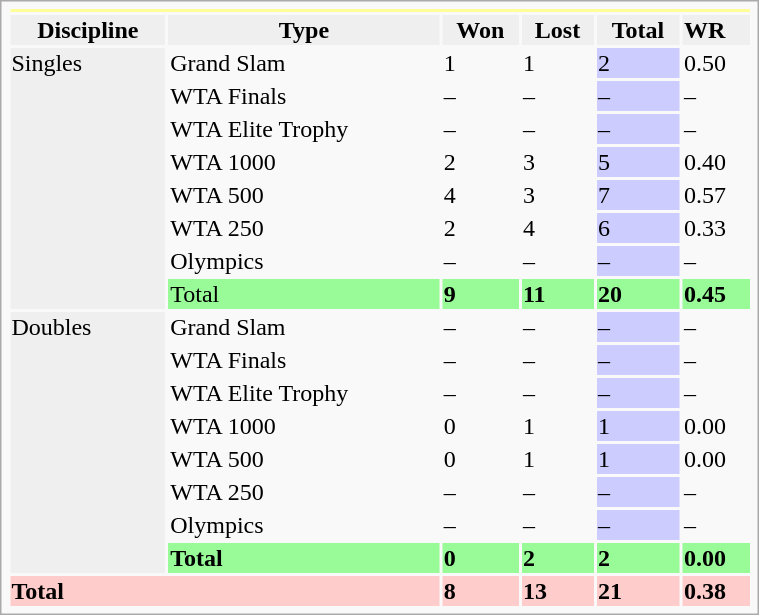<table class="infobox vcard vevent nowrap" width=40%>
<tr style="background:#ffff99;">
<th colspan=6></th>
</tr>
<tr style=background:#efefef;font-weight:bold>
<th>Discipline</th>
<th>Type</th>
<th>Won</th>
<th>Lost</th>
<th>Total</th>
<td>WR</td>
</tr>
<tr>
<td rowspan="8" style="background:#efefef;">Singles</td>
<td>Grand Slam</td>
<td>1</td>
<td>1</td>
<td style="background:#ccccff;">2</td>
<td>0.50</td>
</tr>
<tr>
<td>WTA Finals</td>
<td>–</td>
<td>–</td>
<td style="background:#ccccff;">–</td>
<td>–</td>
</tr>
<tr>
<td>WTA Elite Trophy</td>
<td>–</td>
<td>–</td>
<td style="background:#ccccff;">–</td>
<td>–</td>
</tr>
<tr>
<td>WTA 1000</td>
<td>2</td>
<td>3</td>
<td style="background:#ccccff;">5</td>
<td>0.40</td>
</tr>
<tr>
<td>WTA 500</td>
<td>4</td>
<td>3</td>
<td style="background:#ccccff;">7</td>
<td>0.57</td>
</tr>
<tr>
<td>WTA 250</td>
<td>2</td>
<td>4</td>
<td style="background:#ccccff;">6</td>
<td>0.33</td>
</tr>
<tr>
<td>Olympics</td>
<td>–</td>
<td>–</td>
<td style="background:#ccccff;">–</td>
<td>–</td>
</tr>
<tr style="background:#98fb98;">
<td>Total</td>
<td><strong>9</strong></td>
<td><strong>11</strong></td>
<td><strong>20</strong></td>
<td><strong>0.45</strong></td>
</tr>
<tr>
<td rowspan="8" style="background:#efefef;">Doubles</td>
<td>Grand Slam</td>
<td>–</td>
<td>–</td>
<td style="background:#ccccff;">–</td>
<td>–</td>
</tr>
<tr>
<td>WTA Finals</td>
<td>–</td>
<td>–</td>
<td style="background:#ccccff;">–</td>
<td>–</td>
</tr>
<tr>
<td>WTA Elite Trophy</td>
<td>–</td>
<td>–</td>
<td style="background:#ccccff;">–</td>
<td>–</td>
</tr>
<tr>
<td>WTA 1000</td>
<td>0</td>
<td>1</td>
<td style="background:#ccccff;">1</td>
<td>0.00</td>
</tr>
<tr>
<td>WTA 500</td>
<td>0</td>
<td>1</td>
<td style="background:#ccccff;">1</td>
<td>0.00</td>
</tr>
<tr>
<td>WTA 250</td>
<td>–</td>
<td>–</td>
<td style="background:#ccccff;">–</td>
<td>–</td>
</tr>
<tr>
<td>Olympics</td>
<td>–</td>
<td>–</td>
<td style="background:#ccccff;">–</td>
<td>–</td>
</tr>
<tr style="background:#98fb98;">
<td><strong>Total</strong></td>
<td><strong>0</strong></td>
<td><strong>2</strong></td>
<td><strong>2</strong></td>
<td><strong>0.00</strong></td>
</tr>
<tr style="background:#ffcccc;">
<td colspan=2><strong>Total</strong></td>
<td><strong>8</strong></td>
<td><strong>13</strong></td>
<td><strong>21</strong></td>
<td><strong>0.38</strong></td>
</tr>
</table>
